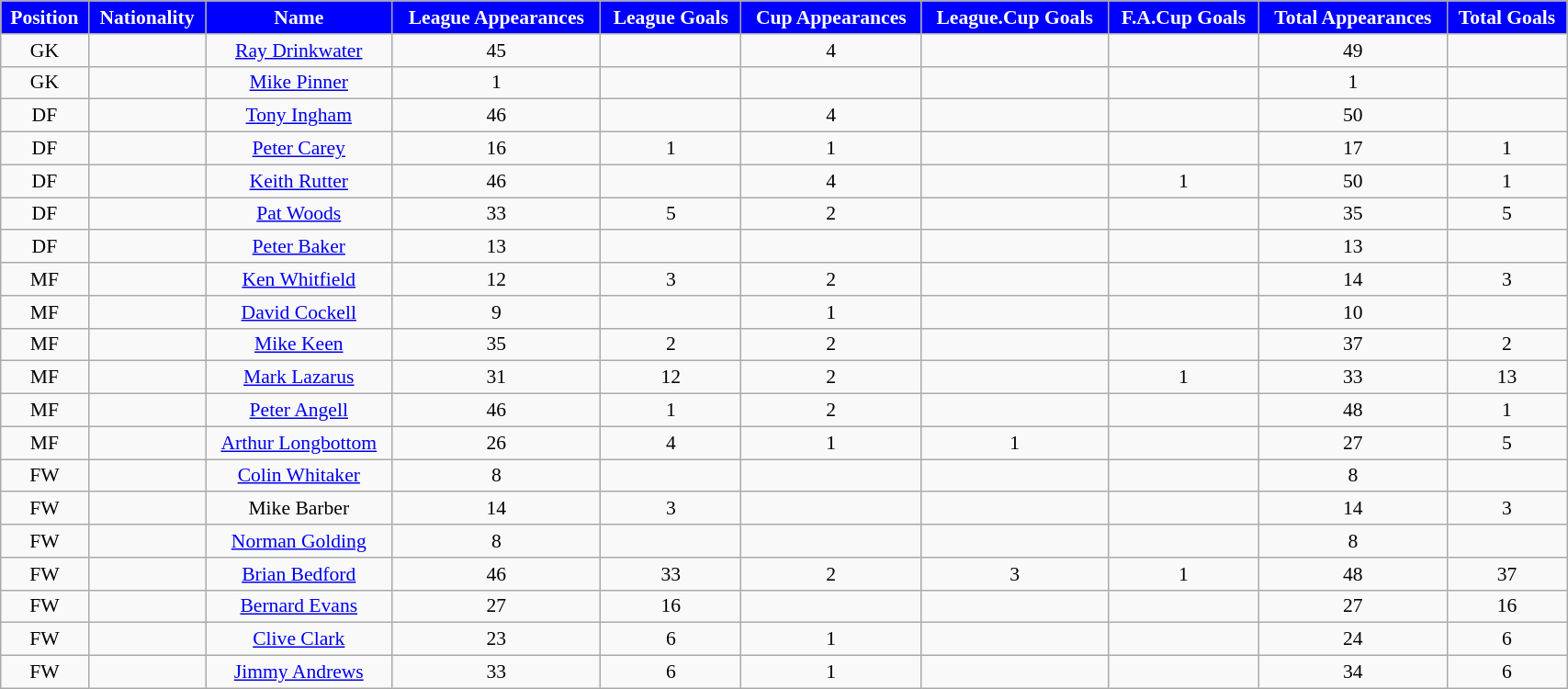<table class="wikitable" style="text-align:center; font-size:90%; width:90%;">
<tr>
<th style="background:#0000FF; color:white; text-align:center;">Position</th>
<th style="background:#0000FF; color:white; text-align:center;">Nationality</th>
<th style="background:#0000FF; color:white; text-align:center;">Name</th>
<th style="background:#0000FF; color:white; text-align:center;">League Appearances</th>
<th style="background:#0000FF; color:white; text-align:center;">League Goals</th>
<th style="background:#0000FF; color:white; text-align:center;">Cup Appearances</th>
<th style="background:#0000FF; color:white; text-align:center;">League.Cup Goals</th>
<th style="background:#0000FF; color:white; text-align:center;">F.A.Cup Goals</th>
<th style="background:#0000FF; color:white; text-align:center;">Total Appearances</th>
<th style="background:#0000FF; color:white; text-align:center;">Total Goals</th>
</tr>
<tr>
<td>GK</td>
<td></td>
<td><a href='#'>Ray Drinkwater</a></td>
<td>45</td>
<td></td>
<td>4</td>
<td></td>
<td></td>
<td>49</td>
<td></td>
</tr>
<tr>
<td>GK</td>
<td></td>
<td><a href='#'>Mike Pinner</a></td>
<td>1</td>
<td></td>
<td></td>
<td></td>
<td></td>
<td>1</td>
<td></td>
</tr>
<tr>
<td>DF</td>
<td></td>
<td><a href='#'>Tony Ingham</a></td>
<td>46</td>
<td></td>
<td>4</td>
<td></td>
<td></td>
<td>50</td>
<td></td>
</tr>
<tr>
<td>DF</td>
<td></td>
<td><a href='#'>Peter Carey</a></td>
<td>16</td>
<td>1</td>
<td>1</td>
<td></td>
<td></td>
<td>17</td>
<td>1</td>
</tr>
<tr>
<td>DF</td>
<td></td>
<td><a href='#'>Keith Rutter</a></td>
<td>46</td>
<td></td>
<td>4</td>
<td></td>
<td>1</td>
<td>50</td>
<td>1</td>
</tr>
<tr>
<td>DF</td>
<td></td>
<td><a href='#'>Pat Woods</a></td>
<td>33</td>
<td>5</td>
<td>2</td>
<td></td>
<td></td>
<td>35</td>
<td>5</td>
</tr>
<tr>
<td>DF</td>
<td></td>
<td><a href='#'>Peter Baker</a></td>
<td>13</td>
<td></td>
<td></td>
<td></td>
<td></td>
<td>13</td>
<td></td>
</tr>
<tr>
<td>MF</td>
<td></td>
<td><a href='#'>Ken Whitfield</a></td>
<td>12</td>
<td>3</td>
<td>2</td>
<td></td>
<td></td>
<td>14</td>
<td>3</td>
</tr>
<tr>
<td>MF</td>
<td></td>
<td><a href='#'>David Cockell</a></td>
<td>9</td>
<td></td>
<td>1</td>
<td></td>
<td></td>
<td>10</td>
<td></td>
</tr>
<tr>
<td>MF</td>
<td></td>
<td><a href='#'>Mike Keen</a></td>
<td>35</td>
<td>2</td>
<td>2</td>
<td></td>
<td></td>
<td>37</td>
<td>2</td>
</tr>
<tr>
<td>MF</td>
<td></td>
<td><a href='#'>Mark Lazarus</a></td>
<td>31</td>
<td>12</td>
<td>2</td>
<td></td>
<td>1</td>
<td>33</td>
<td>13</td>
</tr>
<tr>
<td>MF</td>
<td></td>
<td><a href='#'>Peter Angell</a></td>
<td>46</td>
<td>1</td>
<td>2</td>
<td></td>
<td></td>
<td>48</td>
<td>1</td>
</tr>
<tr>
<td>MF</td>
<td></td>
<td><a href='#'>Arthur Longbottom</a></td>
<td>26</td>
<td>4</td>
<td>1</td>
<td>1</td>
<td></td>
<td>27</td>
<td>5</td>
</tr>
<tr>
<td>FW</td>
<td></td>
<td><a href='#'>Colin Whitaker</a></td>
<td>8</td>
<td></td>
<td></td>
<td></td>
<td></td>
<td>8</td>
<td></td>
</tr>
<tr>
<td>FW</td>
<td></td>
<td>Mike Barber</td>
<td>14</td>
<td>3</td>
<td></td>
<td></td>
<td></td>
<td>14</td>
<td>3</td>
</tr>
<tr>
<td>FW</td>
<td></td>
<td><a href='#'>Norman Golding</a></td>
<td>8</td>
<td></td>
<td></td>
<td></td>
<td></td>
<td>8</td>
<td></td>
</tr>
<tr>
<td>FW</td>
<td></td>
<td><a href='#'>Brian Bedford</a></td>
<td>46</td>
<td>33</td>
<td>2</td>
<td>3</td>
<td>1</td>
<td>48</td>
<td>37</td>
</tr>
<tr>
<td>FW</td>
<td></td>
<td><a href='#'>Bernard Evans</a></td>
<td>27</td>
<td>16</td>
<td></td>
<td></td>
<td></td>
<td>27</td>
<td>16</td>
</tr>
<tr>
<td>FW</td>
<td></td>
<td><a href='#'>Clive Clark</a></td>
<td>23</td>
<td>6</td>
<td>1</td>
<td></td>
<td></td>
<td>24</td>
<td>6</td>
</tr>
<tr>
<td>FW</td>
<td></td>
<td><a href='#'>Jimmy Andrews</a></td>
<td>33</td>
<td>6</td>
<td>1</td>
<td></td>
<td></td>
<td>34</td>
<td>6</td>
</tr>
</table>
